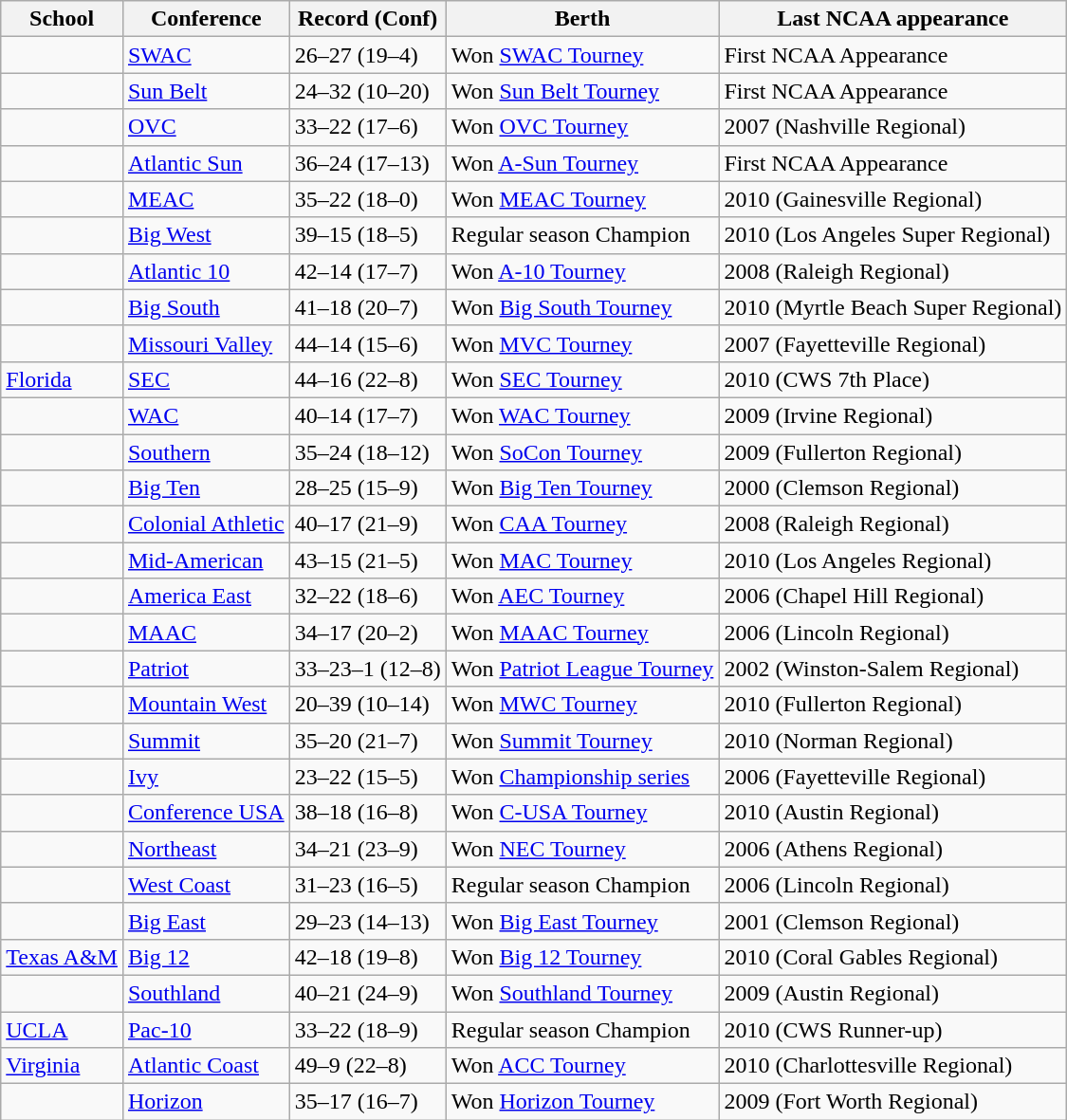<table class="wikitable sortable">
<tr>
<th>School</th>
<th>Conference</th>
<th>Record (Conf)</th>
<th>Berth</th>
<th>Last NCAA appearance</th>
</tr>
<tr>
<td></td>
<td><a href='#'>SWAC</a></td>
<td>26–27 (19–4)</td>
<td>Won <a href='#'>SWAC Tourney</a></td>
<td>First NCAA Appearance</td>
</tr>
<tr>
<td></td>
<td><a href='#'>Sun Belt</a></td>
<td>24–32 (10–20)</td>
<td>Won <a href='#'>Sun Belt Tourney</a></td>
<td>First NCAA Appearance</td>
</tr>
<tr>
<td></td>
<td><a href='#'>OVC</a></td>
<td>33–22 (17–6)</td>
<td>Won <a href='#'>OVC Tourney</a></td>
<td>2007 (Nashville Regional)</td>
</tr>
<tr>
<td></td>
<td><a href='#'>Atlantic Sun</a></td>
<td>36–24 (17–13)</td>
<td>Won <a href='#'>A-Sun Tourney</a></td>
<td>First NCAA Appearance</td>
</tr>
<tr>
<td></td>
<td><a href='#'>MEAC</a></td>
<td>35–22 (18–0)</td>
<td>Won <a href='#'>MEAC Tourney</a></td>
<td>2010 (Gainesville Regional)</td>
</tr>
<tr>
<td></td>
<td><a href='#'>Big West</a></td>
<td>39–15 (18–5)</td>
<td>Regular season Champion</td>
<td>2010 (Los Angeles Super Regional)</td>
</tr>
<tr>
<td></td>
<td><a href='#'>Atlantic 10</a></td>
<td>42–14 (17–7)</td>
<td>Won <a href='#'>A-10 Tourney</a></td>
<td>2008 (Raleigh Regional)</td>
</tr>
<tr>
<td></td>
<td><a href='#'>Big South</a></td>
<td>41–18 (20–7)</td>
<td>Won <a href='#'>Big South Tourney</a></td>
<td>2010 (Myrtle Beach Super Regional)</td>
</tr>
<tr>
<td></td>
<td><a href='#'>Missouri Valley</a></td>
<td>44–14 (15–6)</td>
<td>Won <a href='#'>MVC Tourney</a></td>
<td>2007 (Fayetteville Regional)</td>
</tr>
<tr>
<td><a href='#'>Florida</a></td>
<td><a href='#'>SEC</a></td>
<td>44–16 (22–8)</td>
<td>Won <a href='#'>SEC Tourney</a></td>
<td>2010 (CWS 7th Place)</td>
</tr>
<tr>
<td></td>
<td><a href='#'>WAC</a></td>
<td>40–14 (17–7)</td>
<td>Won <a href='#'>WAC Tourney</a></td>
<td>2009 (Irvine Regional)</td>
</tr>
<tr>
<td></td>
<td><a href='#'>Southern</a></td>
<td>35–24 (18–12)</td>
<td>Won <a href='#'>SoCon Tourney</a></td>
<td>2009 (Fullerton Regional)</td>
</tr>
<tr>
<td></td>
<td><a href='#'>Big Ten</a></td>
<td>28–25 (15–9)</td>
<td>Won <a href='#'>Big Ten Tourney</a></td>
<td>2000 (Clemson Regional)</td>
</tr>
<tr>
<td></td>
<td><a href='#'>Colonial Athletic</a></td>
<td>40–17 (21–9)</td>
<td>Won <a href='#'>CAA Tourney</a></td>
<td>2008 (Raleigh Regional)</td>
</tr>
<tr>
<td></td>
<td><a href='#'>Mid-American</a></td>
<td>43–15 (21–5)</td>
<td>Won <a href='#'>MAC Tourney</a></td>
<td>2010 (Los Angeles Regional)</td>
</tr>
<tr>
<td></td>
<td><a href='#'>America East</a></td>
<td>32–22 (18–6)</td>
<td>Won <a href='#'>AEC Tourney</a></td>
<td>2006 (Chapel Hill Regional)</td>
</tr>
<tr>
<td></td>
<td><a href='#'>MAAC</a></td>
<td>34–17 (20–2)</td>
<td>Won <a href='#'>MAAC Tourney</a></td>
<td>2006 (Lincoln Regional)</td>
</tr>
<tr>
<td></td>
<td><a href='#'>Patriot</a></td>
<td>33–23–1 (12–8)</td>
<td>Won <a href='#'>Patriot League Tourney</a></td>
<td>2002 (Winston-Salem Regional)</td>
</tr>
<tr>
<td></td>
<td><a href='#'>Mountain West</a></td>
<td>20–39 (10–14)</td>
<td>Won <a href='#'>MWC Tourney</a></td>
<td>2010 (Fullerton Regional)</td>
</tr>
<tr>
<td></td>
<td><a href='#'>Summit</a></td>
<td>35–20 (21–7)</td>
<td>Won <a href='#'>Summit Tourney</a></td>
<td>2010 (Norman Regional)</td>
</tr>
<tr>
<td></td>
<td><a href='#'>Ivy</a></td>
<td>23–22 (15–5)</td>
<td>Won <a href='#'>Championship series</a></td>
<td>2006 (Fayetteville Regional)</td>
</tr>
<tr>
<td></td>
<td><a href='#'>Conference USA</a></td>
<td>38–18 (16–8)</td>
<td>Won <a href='#'>C-USA Tourney</a></td>
<td>2010 (Austin Regional)</td>
</tr>
<tr>
<td></td>
<td><a href='#'>Northeast</a></td>
<td>34–21 (23–9)</td>
<td>Won <a href='#'>NEC Tourney</a></td>
<td>2006 (Athens Regional)</td>
</tr>
<tr>
<td></td>
<td><a href='#'>West Coast</a></td>
<td>31–23 (16–5)</td>
<td>Regular season Champion</td>
<td>2006 (Lincoln Regional)</td>
</tr>
<tr>
<td></td>
<td><a href='#'>Big East</a></td>
<td>29–23 (14–13)</td>
<td>Won <a href='#'>Big East Tourney</a></td>
<td>2001 (Clemson Regional)</td>
</tr>
<tr>
<td><a href='#'>Texas A&M</a></td>
<td><a href='#'>Big 12</a></td>
<td>42–18 (19–8)</td>
<td>Won <a href='#'>Big 12 Tourney</a></td>
<td>2010 (Coral Gables Regional)</td>
</tr>
<tr>
<td></td>
<td><a href='#'>Southland</a></td>
<td>40–21 (24–9)</td>
<td>Won <a href='#'>Southland Tourney</a></td>
<td>2009 (Austin Regional)</td>
</tr>
<tr>
<td><a href='#'>UCLA</a></td>
<td><a href='#'>Pac-10</a></td>
<td>33–22 (18–9)</td>
<td>Regular season Champion</td>
<td>2010 (CWS Runner-up)</td>
</tr>
<tr>
<td><a href='#'>Virginia</a></td>
<td><a href='#'>Atlantic Coast</a></td>
<td>49–9 (22–8)</td>
<td>Won <a href='#'>ACC Tourney</a></td>
<td>2010 (Charlottesville Regional)</td>
</tr>
<tr>
<td></td>
<td><a href='#'>Horizon</a></td>
<td>35–17 (16–7)</td>
<td>Won <a href='#'>Horizon Tourney</a></td>
<td>2009 (Fort Worth Regional)</td>
</tr>
</table>
